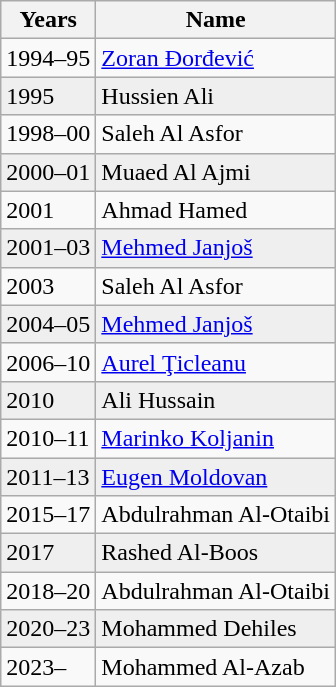<table class="wikitable" border="5">
<tr>
<th>Years</th>
<th>Name</th>
</tr>
<tr>
<td>1994–95</td>
<td> <a href='#'>Zoran Đorđević</a></td>
</tr>
<tr bgcolor="#EFEFEF">
<td>1995</td>
<td> Hussien Ali</td>
</tr>
<tr>
<td>1998–00</td>
<td> Saleh Al Asfor</td>
</tr>
<tr bgcolor="#EFEFEF">
<td>2000–01</td>
<td> Muaed Al Ajmi</td>
</tr>
<tr>
<td>2001</td>
<td> Ahmad Hamed</td>
</tr>
<tr bgcolor="#EFEFEF">
<td>2001–03</td>
<td> <a href='#'>Mehmed Janjoš</a></td>
</tr>
<tr>
<td>2003</td>
<td> Saleh Al Asfor</td>
</tr>
<tr bgcolor="#EFEFEF">
<td>2004–05</td>
<td> <a href='#'>Mehmed Janjoš</a></td>
</tr>
<tr>
<td>2006–10</td>
<td> <a href='#'>Aurel Ţicleanu</a></td>
</tr>
<tr bgcolor="#EFEFEF">
<td>2010</td>
<td> Ali Hussain</td>
</tr>
<tr>
<td>2010–11</td>
<td> <a href='#'>Marinko Koljanin</a></td>
</tr>
<tr bgcolor="#EFEFEF">
<td>2011–13</td>
<td> <a href='#'>Eugen Moldovan</a></td>
</tr>
<tr>
<td>2015–17</td>
<td> Abdulrahman Al-Otaibi</td>
</tr>
<tr bgcolor="#EFEFEF">
<td>2017</td>
<td> Rashed Al-Boos</td>
</tr>
<tr>
<td>2018–20</td>
<td> Abdulrahman Al-Otaibi</td>
</tr>
<tr bgcolor="#EFEFEF">
<td>2020–23</td>
<td> Mohammed Dehiles</td>
</tr>
<tr>
<td>2023–</td>
<td> Mohammed Al-Azab</td>
</tr>
</table>
